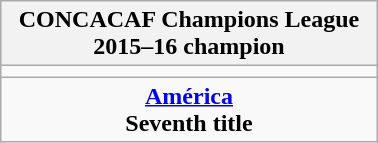<table class="wikitable" style="text-align: center; margin: 0 auto; width: 20%">
<tr>
<th>CONCACAF Champions League<br>2015–16 champion</th>
</tr>
<tr>
<td></td>
</tr>
<tr>
<td><strong><a href='#'>América</a></strong><br><strong>Seventh title</strong></td>
</tr>
</table>
